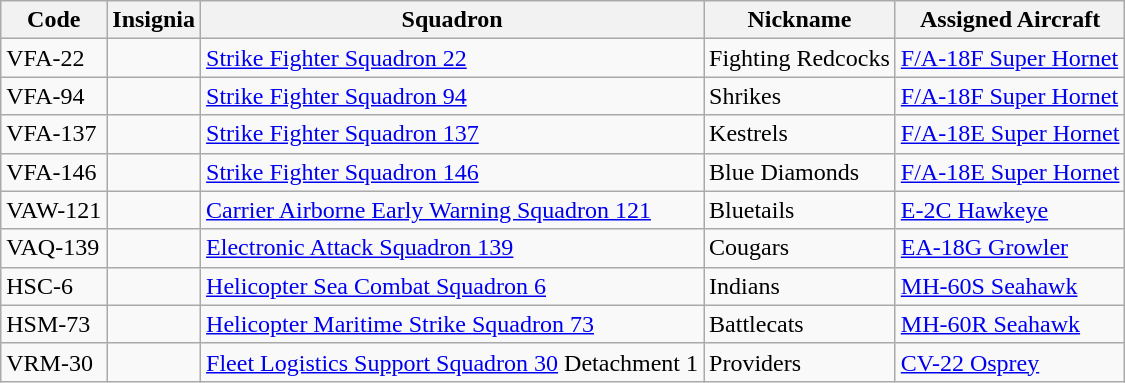<table class="wikitable sortable">
<tr ">
<th>Code</th>
<th>Insignia</th>
<th>Squadron</th>
<th>Nickname</th>
<th>Assigned Aircraft</th>
</tr>
<tr>
<td>VFA-22</td>
<td></td>
<td><a href='#'>Strike Fighter Squadron 22</a></td>
<td>Fighting Redcocks</td>
<td><a href='#'>F/A-18F Super Hornet</a></td>
</tr>
<tr>
<td>VFA-94</td>
<td></td>
<td><a href='#'>Strike Fighter Squadron 94</a></td>
<td>Shrikes</td>
<td><a href='#'>F/A-18F Super Hornet</a></td>
</tr>
<tr>
<td>VFA-137</td>
<td></td>
<td><a href='#'>Strike Fighter Squadron 137</a></td>
<td>Kestrels</td>
<td><a href='#'>F/A-18E Super Hornet</a></td>
</tr>
<tr>
<td>VFA-146</td>
<td></td>
<td><a href='#'>Strike Fighter Squadron 146</a></td>
<td>Blue Diamonds</td>
<td><a href='#'>F/A-18E Super Hornet</a></td>
</tr>
<tr>
<td>VAW-121</td>
<td></td>
<td><a href='#'>Carrier Airborne Early Warning Squadron 121</a></td>
<td>Bluetails</td>
<td><a href='#'>E-2C Hawkeye</a></td>
</tr>
<tr>
<td>VAQ-139</td>
<td></td>
<td><a href='#'>Electronic Attack Squadron 139</a></td>
<td>Cougars</td>
<td><a href='#'>EA-18G Growler</a></td>
</tr>
<tr>
<td>HSC-6</td>
<td></td>
<td><a href='#'>Helicopter Sea Combat Squadron 6</a></td>
<td>Indians</td>
<td><a href='#'>MH-60S Seahawk</a></td>
</tr>
<tr>
<td>HSM-73</td>
<td></td>
<td><a href='#'>Helicopter Maritime Strike Squadron 73</a></td>
<td>Battlecats</td>
<td><a href='#'>MH-60R Seahawk</a></td>
</tr>
<tr>
<td>VRM-30</td>
<td></td>
<td><a href='#'>Fleet Logistics Support Squadron 30</a> Detachment 1</td>
<td>Providers</td>
<td><a href='#'>CV-22 Osprey</a></td>
</tr>
</table>
